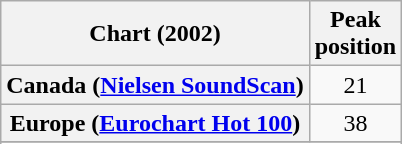<table class="wikitable sortable plainrowheaders" style="text-align:center">
<tr>
<th>Chart (2002)</th>
<th>Peak<br>position</th>
</tr>
<tr>
<th scope="row">Canada (<a href='#'>Nielsen SoundScan</a>)</th>
<td>21</td>
</tr>
<tr>
<th scope="row">Europe (<a href='#'>Eurochart Hot 100</a>)</th>
<td>38</td>
</tr>
<tr>
</tr>
<tr>
</tr>
<tr>
</tr>
<tr>
</tr>
<tr>
</tr>
</table>
